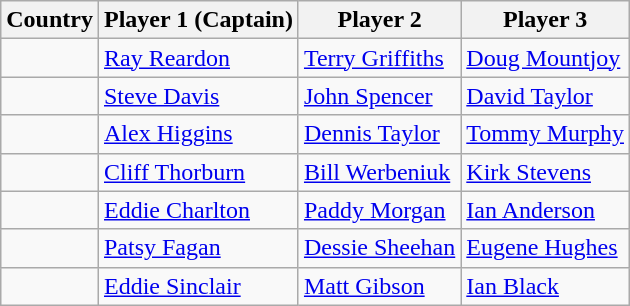<table class="wikitable">
<tr>
<th>Country</th>
<th>Player 1 (Captain)</th>
<th>Player 2</th>
<th>Player 3</th>
</tr>
<tr bgcolor=>
<td align="center"></td>
<td><a href='#'>Ray Reardon</a></td>
<td><a href='#'>Terry Griffiths</a></td>
<td><a href='#'>Doug Mountjoy</a></td>
</tr>
<tr bgcolor=>
<td align="center"></td>
<td><a href='#'>Steve Davis</a></td>
<td><a href='#'>John Spencer</a></td>
<td><a href='#'>David Taylor</a></td>
</tr>
<tr bgcolor=>
<td align="center"></td>
<td><a href='#'>Alex Higgins</a></td>
<td><a href='#'>Dennis Taylor</a></td>
<td><a href='#'>Tommy Murphy</a></td>
</tr>
<tr bgcolor=>
<td align="center"></td>
<td><a href='#'>Cliff Thorburn</a></td>
<td><a href='#'>Bill Werbeniuk</a></td>
<td><a href='#'>Kirk Stevens</a></td>
</tr>
<tr bgcolor=>
<td align="center"></td>
<td><a href='#'>Eddie Charlton</a></td>
<td><a href='#'>Paddy Morgan</a></td>
<td><a href='#'>Ian Anderson</a></td>
</tr>
<tr bgcolor=>
<td align="center"></td>
<td><a href='#'>Patsy Fagan</a></td>
<td><a href='#'>Dessie Sheehan</a></td>
<td><a href='#'>Eugene Hughes</a></td>
</tr>
<tr bgcolor=>
<td align="center"></td>
<td><a href='#'>Eddie Sinclair</a></td>
<td><a href='#'>Matt Gibson</a></td>
<td><a href='#'>Ian Black</a></td>
</tr>
</table>
